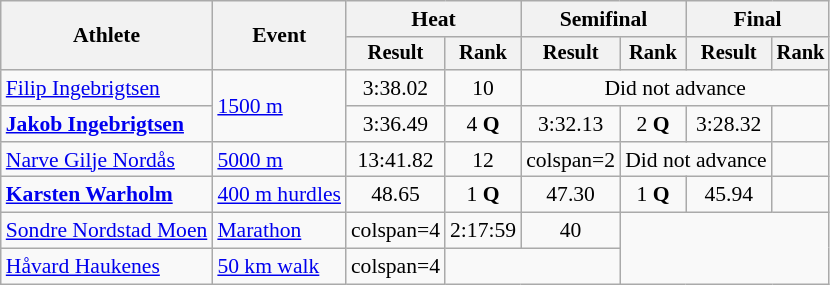<table class="wikitable" style="font-size:90%">
<tr>
<th rowspan="2">Athlete</th>
<th rowspan="2">Event</th>
<th colspan="2">Heat</th>
<th colspan="2">Semifinal</th>
<th colspan="2">Final</th>
</tr>
<tr style="font-size:95%">
<th>Result</th>
<th>Rank</th>
<th>Result</th>
<th>Rank</th>
<th>Result</th>
<th>Rank</th>
</tr>
<tr align="center">
<td align="left"><a href='#'>Filip Ingebrigtsen</a></td>
<td rowspan="2" align="left"><a href='#'>1500 m</a></td>
<td>3:38.02</td>
<td>10</td>
<td colspan="4">Did not advance</td>
</tr>
<tr align="center">
<td align="left"><strong><a href='#'>Jakob Ingebrigtsen</a></strong></td>
<td>3:36.49</td>
<td>4 <strong>Q</strong></td>
<td>3:32.13</td>
<td>2 <strong>Q</strong></td>
<td>3:28.32 </td>
<td></td>
</tr>
<tr align="center">
<td align="left"><a href='#'>Narve Gilje Nordås</a></td>
<td align="left"><a href='#'>5000 m</a></td>
<td>13:41.82</td>
<td>12</td>
<td>colspan=2 </td>
<td colspan="2">Did not advance</td>
</tr>
<tr align="center">
<td align="left"><strong><a href='#'>Karsten Warholm</a></strong></td>
<td align="left"><a href='#'>400 m hurdles</a></td>
<td>48.65</td>
<td>1 <strong>Q</strong></td>
<td>47.30</td>
<td>1 <strong>Q</strong></td>
<td>45.94 </td>
<td></td>
</tr>
<tr align=center>
<td align=left><a href='#'>Sondre Nordstad Moen</a></td>
<td align=left><a href='#'>Marathon</a></td>
<td>colspan=4 </td>
<td>2:17:59</td>
<td>40</td>
</tr>
<tr align=center>
<td align=left><a href='#'>Håvard Haukenes</a></td>
<td align=left><a href='#'>50 km walk</a></td>
<td>colspan=4 </td>
<td colspan=2></td>
</tr>
</table>
